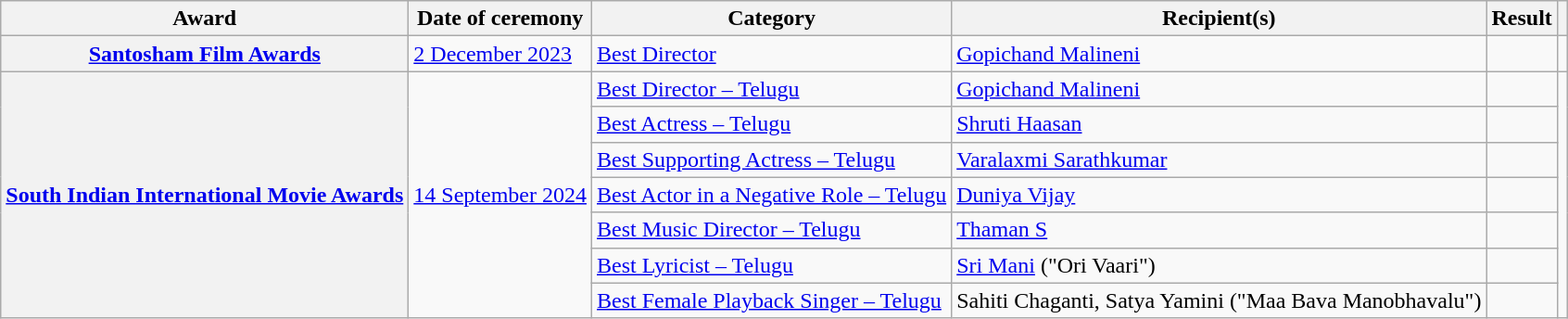<table class="wikitable plainrowheaders sortable">
<tr>
<th scope="col">Award</th>
<th scope="col">Date of ceremony</th>
<th scope="col">Category</th>
<th scope="col">Recipient(s)</th>
<th scope="col">Result</th>
<th scope="col" class="unsortable"></th>
</tr>
<tr>
<th scope="row"><a href='#'>Santosham Film Awards</a></th>
<td><a href='#'>2 December 2023</a></td>
<td><a href='#'>Best Director</a></td>
<td><a href='#'>Gopichand Malineni</a></td>
<td></td>
<td></td>
</tr>
<tr>
<th rowspan="7" scope="row"><a href='#'>South Indian International Movie Awards</a></th>
<td rowspan="7"><a href='#'>14 September 2024</a></td>
<td><a href='#'>Best Director – Telugu</a></td>
<td><a href='#'>Gopichand Malineni</a></td>
<td></td>
<td rowspan="7"></td>
</tr>
<tr>
<td><a href='#'>Best Actress – Telugu</a></td>
<td><a href='#'>Shruti Haasan</a></td>
<td></td>
</tr>
<tr>
<td><a href='#'>Best Supporting Actress – Telugu</a></td>
<td><a href='#'>Varalaxmi Sarathkumar</a></td>
<td></td>
</tr>
<tr>
<td><a href='#'>Best Actor in a Negative Role – Telugu</a></td>
<td><a href='#'>Duniya Vijay</a></td>
<td></td>
</tr>
<tr>
<td><a href='#'>Best Music Director – Telugu</a></td>
<td><a href='#'>Thaman S</a></td>
<td></td>
</tr>
<tr>
<td><a href='#'>Best Lyricist – Telugu</a></td>
<td><a href='#'>Sri Mani</a> ("Ori Vaari")</td>
<td></td>
</tr>
<tr>
<td><a href='#'>Best Female Playback Singer – Telugu</a></td>
<td>Sahiti Chaganti, Satya Yamini ("Maa Bava Manobhavalu")</td>
<td></td>
</tr>
</table>
